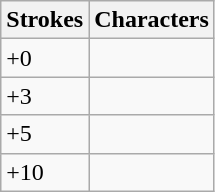<table class="wikitable">
<tr>
<th>Strokes</th>
<th>Characters</th>
</tr>
<tr>
<td>+0</td>
<td style="font-size: large;"></td>
</tr>
<tr>
<td>+3</td>
<td style="font-size: large;"></td>
</tr>
<tr>
<td>+5</td>
<td style="font-size: large;"></td>
</tr>
<tr>
<td>+10</td>
<td style="font-size: large;"></td>
</tr>
</table>
